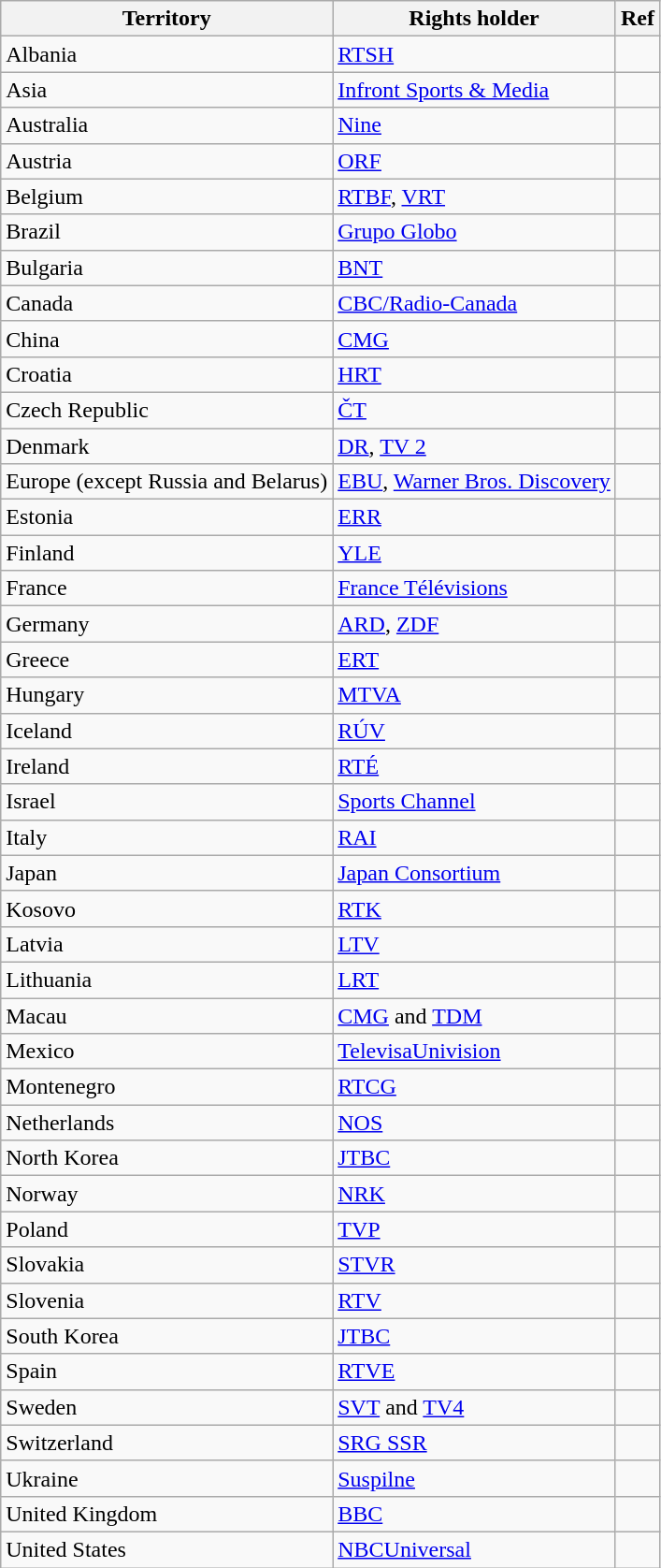<table class="wikitable">
<tr>
<th>Territory</th>
<th>Rights holder</th>
<th>Ref</th>
</tr>
<tr>
<td>Albania</td>
<td><a href='#'>RTSH</a></td>
<td></td>
</tr>
<tr>
<td>Asia</td>
<td><a href='#'>Infront Sports & Media</a></td>
<td></td>
</tr>
<tr>
<td>Australia</td>
<td><a href='#'>Nine</a></td>
<td></td>
</tr>
<tr>
<td>Austria</td>
<td><a href='#'>ORF</a></td>
<td></td>
</tr>
<tr>
<td>Belgium</td>
<td><a href='#'>RTBF</a>, <a href='#'>VRT</a></td>
<td></td>
</tr>
<tr>
<td>Brazil</td>
<td><a href='#'>Grupo Globo</a></td>
<td></td>
</tr>
<tr>
<td>Bulgaria</td>
<td><a href='#'>BNT</a></td>
<td></td>
</tr>
<tr>
<td>Canada</td>
<td><a href='#'>CBC/Radio-Canada</a></td>
<td></td>
</tr>
<tr>
<td>China</td>
<td><a href='#'>CMG</a></td>
<td></td>
</tr>
<tr>
<td>Croatia</td>
<td><a href='#'>HRT</a></td>
<td></td>
</tr>
<tr>
<td>Czech Republic</td>
<td><a href='#'>ČT</a></td>
<td></td>
</tr>
<tr>
<td>Denmark</td>
<td><a href='#'>DR</a>, <a href='#'>TV 2</a></td>
<td></td>
</tr>
<tr>
<td>Europe (except Russia and Belarus)</td>
<td><a href='#'>EBU</a>, <a href='#'>Warner Bros. Discovery</a></td>
<td></td>
</tr>
<tr>
<td>Estonia</td>
<td><a href='#'>ERR</a></td>
<td></td>
</tr>
<tr>
<td>Finland</td>
<td><a href='#'>YLE</a></td>
<td></td>
</tr>
<tr>
<td>France</td>
<td><a href='#'>France Télévisions</a></td>
<td></td>
</tr>
<tr>
<td>Germany</td>
<td><a href='#'>ARD</a>, <a href='#'>ZDF</a></td>
<td></td>
</tr>
<tr>
<td>Greece</td>
<td><a href='#'>ERT</a></td>
<td></td>
</tr>
<tr>
<td>Hungary</td>
<td><a href='#'>MTVA</a></td>
<td></td>
</tr>
<tr>
<td>Iceland</td>
<td><a href='#'>RÚV</a></td>
<td></td>
</tr>
<tr>
<td>Ireland</td>
<td><a href='#'>RTÉ</a></td>
<td></td>
</tr>
<tr>
<td>Israel</td>
<td><a href='#'>Sports Channel</a></td>
<td></td>
</tr>
<tr>
<td>Italy</td>
<td><a href='#'>RAI</a></td>
<td></td>
</tr>
<tr>
<td>Japan</td>
<td><a href='#'>Japan Consortium</a></td>
<td></td>
</tr>
<tr>
<td>Kosovo</td>
<td><a href='#'>RTK</a></td>
<td></td>
</tr>
<tr>
<td>Latvia</td>
<td><a href='#'>LTV</a></td>
<td></td>
</tr>
<tr>
<td>Lithuania</td>
<td><a href='#'>LRT</a></td>
<td></td>
</tr>
<tr>
<td>Macau</td>
<td><a href='#'>CMG</a> and <a href='#'>TDM</a></td>
<td></td>
</tr>
<tr>
<td>Mexico</td>
<td><a href='#'>TelevisaUnivision</a></td>
<td></td>
</tr>
<tr>
<td>Montenegro</td>
<td><a href='#'>RTCG</a></td>
<td></td>
</tr>
<tr>
<td>Netherlands</td>
<td><a href='#'>NOS</a></td>
<td></td>
</tr>
<tr>
<td>North Korea</td>
<td><a href='#'>JTBC</a></td>
<td></td>
</tr>
<tr>
<td>Norway</td>
<td><a href='#'>NRK</a></td>
<td></td>
</tr>
<tr>
<td>Poland</td>
<td><a href='#'>TVP</a></td>
<td></td>
</tr>
<tr>
<td>Slovakia</td>
<td><a href='#'>STVR</a></td>
<td></td>
</tr>
<tr>
<td>Slovenia</td>
<td><a href='#'>RTV</a></td>
<td></td>
</tr>
<tr>
<td>South Korea</td>
<td><a href='#'>JTBC</a></td>
<td></td>
</tr>
<tr>
<td>Spain</td>
<td><a href='#'>RTVE</a></td>
<td></td>
</tr>
<tr>
<td>Sweden</td>
<td><a href='#'>SVT</a> and <a href='#'>TV4</a></td>
<td></td>
</tr>
<tr>
<td>Switzerland</td>
<td><a href='#'>SRG SSR</a></td>
<td></td>
</tr>
<tr>
<td>Ukraine</td>
<td><a href='#'>Suspilne</a></td>
<td></td>
</tr>
<tr>
<td>United Kingdom</td>
<td><a href='#'>BBC</a></td>
<td></td>
</tr>
<tr>
<td>United States</td>
<td><a href='#'>NBCUniversal</a></td>
<td></td>
</tr>
</table>
